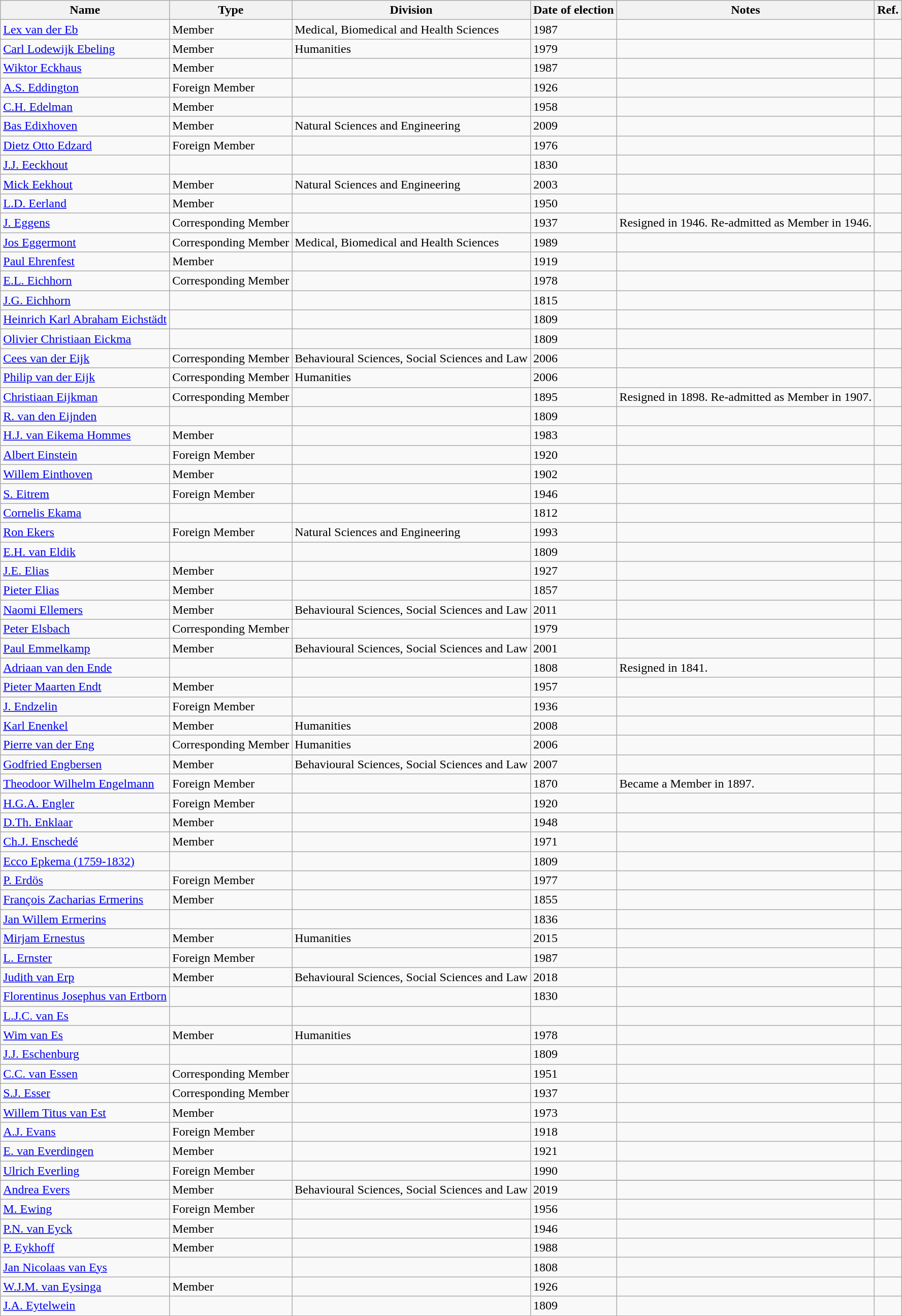<table class="wikitable">
<tr>
<th>Name</th>
<th>Type</th>
<th>Division</th>
<th>Date of election</th>
<th>Notes</th>
<th>Ref.</th>
</tr>
<tr>
<td><a href='#'>Lex van der Eb</a></td>
<td>Member</td>
<td>Medical, Biomedical and Health Sciences</td>
<td>1987</td>
<td></td>
<td></td>
</tr>
<tr>
<td><a href='#'>Carl Lodewijk Ebeling</a></td>
<td>Member</td>
<td>Humanities</td>
<td>1979</td>
<td></td>
<td></td>
</tr>
<tr>
<td><a href='#'>Wiktor Eckhaus</a></td>
<td>Member</td>
<td></td>
<td>1987</td>
<td></td>
<td></td>
</tr>
<tr>
<td><a href='#'>A.S. Eddington</a></td>
<td>Foreign Member</td>
<td></td>
<td>1926</td>
<td></td>
<td></td>
</tr>
<tr>
<td><a href='#'>C.H. Edelman</a></td>
<td>Member</td>
<td></td>
<td>1958</td>
<td></td>
<td></td>
</tr>
<tr>
<td><a href='#'>Bas Edixhoven</a></td>
<td>Member</td>
<td>Natural Sciences and Engineering</td>
<td>2009</td>
<td></td>
<td></td>
</tr>
<tr>
<td><a href='#'>Dietz Otto Edzard</a></td>
<td>Foreign Member</td>
<td></td>
<td>1976</td>
<td></td>
<td></td>
</tr>
<tr>
<td><a href='#'>J.J. Eeckhout</a></td>
<td></td>
<td></td>
<td>1830</td>
<td></td>
<td></td>
</tr>
<tr>
<td><a href='#'>Mick Eekhout</a></td>
<td>Member</td>
<td>Natural Sciences and Engineering</td>
<td>2003</td>
<td></td>
<td></td>
</tr>
<tr>
<td><a href='#'>L.D. Eerland</a></td>
<td>Member</td>
<td></td>
<td>1950</td>
<td></td>
<td></td>
</tr>
<tr>
<td><a href='#'>J. Eggens</a></td>
<td>Corresponding Member</td>
<td></td>
<td>1937</td>
<td>Resigned in 1946. Re-admitted as Member in 1946.</td>
<td></td>
</tr>
<tr>
<td><a href='#'>Jos Eggermont</a></td>
<td>Corresponding Member</td>
<td>Medical, Biomedical and Health Sciences</td>
<td>1989</td>
<td></td>
<td></td>
</tr>
<tr>
<td><a href='#'>Paul Ehrenfest</a></td>
<td>Member</td>
<td></td>
<td>1919</td>
<td></td>
<td></td>
</tr>
<tr>
<td><a href='#'>E.L. Eichhorn</a></td>
<td>Corresponding Member</td>
<td></td>
<td>1978</td>
<td></td>
<td></td>
</tr>
<tr>
<td><a href='#'>J.G. Eichhorn</a></td>
<td></td>
<td></td>
<td>1815</td>
<td></td>
<td></td>
</tr>
<tr>
<td><a href='#'>Heinrich Karl Abraham Eichstädt</a></td>
<td></td>
<td></td>
<td>1809</td>
<td></td>
<td></td>
</tr>
<tr>
<td><a href='#'>Olivier Christiaan Eickma</a></td>
<td></td>
<td></td>
<td>1809</td>
<td></td>
<td></td>
</tr>
<tr>
<td><a href='#'>Cees van der Eijk</a></td>
<td>Corresponding Member</td>
<td>Behavioural Sciences, Social Sciences and Law</td>
<td>2006</td>
<td></td>
<td></td>
</tr>
<tr>
<td><a href='#'>Philip van der Eijk</a></td>
<td>Corresponding Member</td>
<td>Humanities</td>
<td>2006</td>
<td></td>
<td></td>
</tr>
<tr>
<td><a href='#'>Christiaan Eijkman</a></td>
<td>Corresponding Member</td>
<td></td>
<td>1895</td>
<td>Resigned in 1898. Re-admitted as Member in 1907.</td>
<td></td>
</tr>
<tr>
<td><a href='#'>R. van den Eijnden</a></td>
<td></td>
<td></td>
<td>1809</td>
<td></td>
<td></td>
</tr>
<tr>
<td><a href='#'>H.J. van Eikema Hommes</a></td>
<td>Member</td>
<td></td>
<td>1983</td>
<td></td>
<td></td>
</tr>
<tr>
<td><a href='#'>Albert Einstein</a></td>
<td>Foreign Member</td>
<td></td>
<td>1920</td>
<td></td>
<td></td>
</tr>
<tr>
<td><a href='#'>Willem Einthoven</a></td>
<td>Member</td>
<td></td>
<td>1902</td>
<td></td>
<td></td>
</tr>
<tr>
<td><a href='#'>S. Eitrem</a></td>
<td>Foreign Member</td>
<td></td>
<td>1946</td>
<td></td>
<td></td>
</tr>
<tr>
<td><a href='#'>Cornelis Ekama</a></td>
<td></td>
<td></td>
<td>1812</td>
<td></td>
<td></td>
</tr>
<tr>
<td><a href='#'>Ron Ekers</a></td>
<td>Foreign Member</td>
<td>Natural Sciences and Engineering</td>
<td>1993</td>
<td></td>
<td></td>
</tr>
<tr>
<td><a href='#'>E.H. van Eldik</a></td>
<td></td>
<td></td>
<td>1809</td>
<td></td>
<td></td>
</tr>
<tr>
<td><a href='#'>J.E. Elias</a></td>
<td>Member</td>
<td></td>
<td>1927</td>
<td></td>
<td></td>
</tr>
<tr>
<td><a href='#'>Pieter Elias</a></td>
<td>Member</td>
<td></td>
<td>1857</td>
<td></td>
<td></td>
</tr>
<tr>
<td><a href='#'>Naomi Ellemers</a></td>
<td>Member</td>
<td>Behavioural Sciences, Social Sciences and Law</td>
<td>2011</td>
<td></td>
<td></td>
</tr>
<tr>
<td><a href='#'>Peter Elsbach</a></td>
<td>Corresponding Member</td>
<td></td>
<td>1979</td>
<td></td>
<td></td>
</tr>
<tr>
<td><a href='#'>Paul Emmelkamp</a></td>
<td>Member</td>
<td>Behavioural Sciences, Social Sciences and Law</td>
<td>2001</td>
<td></td>
<td></td>
</tr>
<tr>
<td><a href='#'>Adriaan van den Ende</a></td>
<td></td>
<td></td>
<td>1808</td>
<td>Resigned in 1841.</td>
<td></td>
</tr>
<tr>
<td><a href='#'>Pieter Maarten Endt</a></td>
<td>Member</td>
<td></td>
<td>1957</td>
<td></td>
<td></td>
</tr>
<tr>
<td><a href='#'>J. Endzelin</a></td>
<td>Foreign Member</td>
<td></td>
<td>1936</td>
<td></td>
<td></td>
</tr>
<tr>
<td><a href='#'>Karl Enenkel</a></td>
<td>Member</td>
<td>Humanities</td>
<td>2008</td>
<td></td>
<td></td>
</tr>
<tr>
<td><a href='#'>Pierre van der Eng</a></td>
<td>Corresponding Member</td>
<td>Humanities</td>
<td>2006</td>
<td></td>
<td></td>
</tr>
<tr>
<td><a href='#'>Godfried Engbersen</a></td>
<td>Member</td>
<td>Behavioural Sciences, Social Sciences and Law</td>
<td>2007</td>
<td></td>
<td></td>
</tr>
<tr>
<td><a href='#'>Theodoor Wilhelm Engelmann</a></td>
<td>Foreign Member</td>
<td></td>
<td>1870</td>
<td>Became a Member in 1897.</td>
<td></td>
</tr>
<tr>
<td><a href='#'>H.G.A. Engler</a></td>
<td>Foreign Member</td>
<td></td>
<td>1920</td>
<td></td>
<td></td>
</tr>
<tr>
<td><a href='#'>D.Th. Enklaar</a></td>
<td>Member</td>
<td></td>
<td>1948</td>
<td></td>
<td></td>
</tr>
<tr>
<td><a href='#'>Ch.J. Enschedé</a></td>
<td>Member</td>
<td></td>
<td>1971</td>
<td></td>
<td></td>
</tr>
<tr>
<td><a href='#'>Ecco Epkema (1759-1832)</a></td>
<td></td>
<td></td>
<td>1809</td>
<td></td>
<td></td>
</tr>
<tr>
<td><a href='#'>P. Erdös</a></td>
<td>Foreign Member</td>
<td></td>
<td>1977</td>
<td></td>
<td></td>
</tr>
<tr>
<td><a href='#'>François Zacharias Ermerins</a></td>
<td>Member</td>
<td></td>
<td>1855</td>
<td></td>
<td></td>
</tr>
<tr>
<td><a href='#'>Jan Willem Ermerins</a></td>
<td></td>
<td></td>
<td>1836</td>
<td></td>
<td></td>
</tr>
<tr>
<td><a href='#'>Mirjam Ernestus</a></td>
<td>Member</td>
<td>Humanities</td>
<td>2015</td>
<td></td>
<td></td>
</tr>
<tr>
<td><a href='#'>L. Ernster</a></td>
<td>Foreign Member</td>
<td></td>
<td>1987</td>
<td></td>
<td></td>
</tr>
<tr>
<td><a href='#'>Judith van Erp</a></td>
<td>Member</td>
<td>Behavioural Sciences, Social Sciences and Law</td>
<td>2018</td>
<td></td>
<td></td>
</tr>
<tr>
<td><a href='#'>Florentinus Josephus van Ertborn</a></td>
<td></td>
<td></td>
<td>1830</td>
<td></td>
<td></td>
</tr>
<tr>
<td><a href='#'>L.J.C. van Es</a></td>
<td></td>
<td></td>
<td></td>
<td></td>
<td></td>
</tr>
<tr>
<td><a href='#'>Wim van Es</a></td>
<td>Member</td>
<td>Humanities</td>
<td>1978</td>
<td></td>
<td></td>
</tr>
<tr>
<td><a href='#'>J.J. Eschenburg</a></td>
<td></td>
<td></td>
<td>1809</td>
<td></td>
<td></td>
</tr>
<tr>
<td><a href='#'>C.C. van Essen</a></td>
<td>Corresponding Member</td>
<td></td>
<td>1951</td>
<td></td>
<td></td>
</tr>
<tr>
<td><a href='#'>S.J. Esser</a></td>
<td>Corresponding Member</td>
<td></td>
<td>1937</td>
<td></td>
<td></td>
</tr>
<tr>
<td><a href='#'>Willem Titus van Est</a></td>
<td>Member</td>
<td></td>
<td>1973</td>
<td></td>
<td></td>
</tr>
<tr>
<td><a href='#'>A.J. Evans</a></td>
<td>Foreign Member</td>
<td></td>
<td>1918</td>
<td></td>
<td></td>
</tr>
<tr>
<td><a href='#'>E. van Everdingen</a></td>
<td>Member</td>
<td></td>
<td>1921</td>
<td></td>
<td></td>
</tr>
<tr>
<td><a href='#'>Ulrich Everling</a></td>
<td>Foreign Member</td>
<td></td>
<td>1990</td>
<td></td>
<td></td>
</tr>
<tr>
</tr>
<tr>
<td><a href='#'>Andrea Evers</a></td>
<td>Member</td>
<td>Behavioural Sciences, Social Sciences and Law</td>
<td>2019</td>
<td></td>
<td></td>
</tr>
<tr>
<td><a href='#'>M. Ewing</a></td>
<td>Foreign Member</td>
<td></td>
<td>1956</td>
<td></td>
<td></td>
</tr>
<tr>
<td><a href='#'>P.N. van Eyck</a></td>
<td>Member</td>
<td></td>
<td>1946</td>
<td></td>
<td></td>
</tr>
<tr>
<td><a href='#'>P. Eykhoff</a></td>
<td>Member</td>
<td></td>
<td>1988</td>
<td></td>
<td></td>
</tr>
<tr>
<td><a href='#'>Jan Nicolaas van Eys</a></td>
<td></td>
<td></td>
<td>1808</td>
<td></td>
<td></td>
</tr>
<tr>
<td><a href='#'>W.J.M. van Eysinga</a></td>
<td>Member</td>
<td></td>
<td>1926</td>
<td></td>
<td></td>
</tr>
<tr>
<td><a href='#'>J.A. Eytelwein</a></td>
<td></td>
<td></td>
<td>1809</td>
<td></td>
<td></td>
</tr>
</table>
